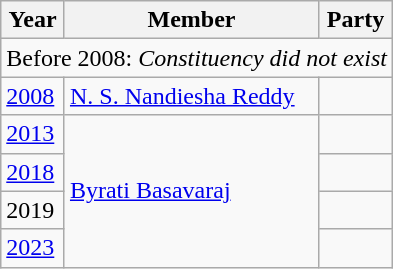<table class="wikitable sortable">
<tr>
<th>Year</th>
<th>Member</th>
<th colspan=2>Party</th>
</tr>
<tr>
<td colspan=4>Before 2008: <em>Constituency did not exist</em></td>
</tr>
<tr>
<td><a href='#'>2008</a></td>
<td><a href='#'>N. S. Nandiesha Reddy</a></td>
<td></td>
</tr>
<tr>
<td><a href='#'>2013</a></td>
<td rowspan=4><a href='#'>Byrati Basavaraj</a></td>
<td></td>
</tr>
<tr>
<td><a href='#'>2018</a></td>
</tr>
<tr>
<td>2019</td>
<td></td>
</tr>
<tr>
<td><a href='#'>2023</a></td>
</tr>
</table>
